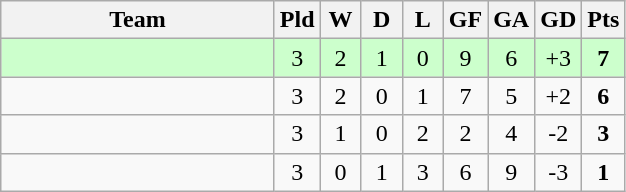<table class="wikitable" style="text-align: center;">
<tr>
<th width="175">Team</th>
<th width="20">Pld</th>
<th width="20">W</th>
<th width="20">D</th>
<th width="20">L</th>
<th width="20">GF</th>
<th width="20">GA</th>
<th width="20">GD</th>
<th width="20">Pts</th>
</tr>
<tr bgcolor="#ccffcc">
<td style="text-align:left;"><strong></strong></td>
<td>3</td>
<td>2</td>
<td>1</td>
<td>0</td>
<td>9</td>
<td>6</td>
<td>+3</td>
<td><strong>7</strong></td>
</tr>
<tr align=center>
<td style="text-align:left;"></td>
<td>3</td>
<td>2</td>
<td>0</td>
<td>1</td>
<td>7</td>
<td>5</td>
<td>+2</td>
<td><strong>6</strong></td>
</tr>
<tr align=center>
<td style="text-align:left;"></td>
<td>3</td>
<td>1</td>
<td>0</td>
<td>2</td>
<td>2</td>
<td>4</td>
<td>-2</td>
<td><strong>3</strong></td>
</tr>
<tr align=center>
<td style="text-align:left;"></td>
<td>3</td>
<td>0</td>
<td>1</td>
<td>3</td>
<td>6</td>
<td>9</td>
<td>-3</td>
<td><strong>1</strong></td>
</tr>
</table>
